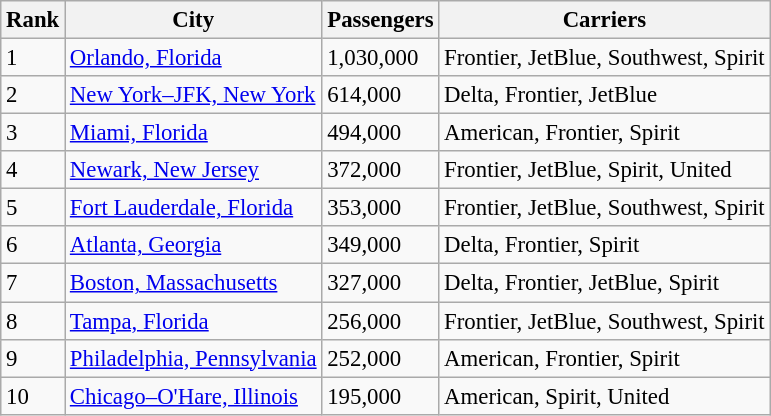<table class="wikitable sortable" style="font-size: 95%" width= align=>
<tr>
<th>Rank</th>
<th>City</th>
<th>Passengers</th>
<th>Carriers</th>
</tr>
<tr>
<td>1</td>
<td> <a href='#'>Orlando, Florida</a></td>
<td>1,030,000</td>
<td>Frontier, JetBlue, Southwest, Spirit</td>
</tr>
<tr>
<td>2</td>
<td> <a href='#'>New York–JFK, New York</a></td>
<td>614,000</td>
<td>Delta, Frontier, JetBlue</td>
</tr>
<tr>
<td>3</td>
<td> <a href='#'>Miami, Florida</a></td>
<td>494,000</td>
<td>American, Frontier, Spirit</td>
</tr>
<tr>
<td>4</td>
<td> <a href='#'>Newark, New Jersey</a></td>
<td>372,000</td>
<td>Frontier, JetBlue, Spirit, United</td>
</tr>
<tr>
<td>5</td>
<td> <a href='#'>Fort Lauderdale, Florida</a></td>
<td>353,000</td>
<td>Frontier, JetBlue, Southwest, Spirit</td>
</tr>
<tr>
<td>6</td>
<td> <a href='#'>Atlanta, Georgia</a></td>
<td>349,000</td>
<td>Delta, Frontier, Spirit</td>
</tr>
<tr>
<td>7</td>
<td> <a href='#'>Boston, Massachusetts</a></td>
<td>327,000</td>
<td>Delta, Frontier, JetBlue, Spirit</td>
</tr>
<tr>
<td>8</td>
<td> <a href='#'>Tampa, Florida</a></td>
<td>256,000</td>
<td>Frontier, JetBlue, Southwest, Spirit</td>
</tr>
<tr>
<td>9</td>
<td> <a href='#'>Philadelphia, Pennsylvania</a></td>
<td>252,000</td>
<td>American, Frontier, Spirit</td>
</tr>
<tr>
<td>10</td>
<td> <a href='#'>Chicago–O'Hare, Illinois</a></td>
<td>195,000</td>
<td>American, Spirit, United</td>
</tr>
</table>
